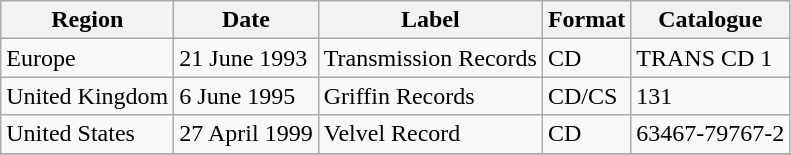<table class="wikitable">
<tr>
<th>Region</th>
<th>Date</th>
<th>Label</th>
<th>Format</th>
<th>Catalogue</th>
</tr>
<tr>
<td>Europe</td>
<td>21 June 1993</td>
<td>Transmission Records</td>
<td>CD</td>
<td>TRANS CD 1</td>
</tr>
<tr>
<td>United Kingdom</td>
<td>6 June 1995</td>
<td>Griffin Records</td>
<td>CD/CS</td>
<td>131</td>
</tr>
<tr>
<td>United States</td>
<td>27 April 1999</td>
<td>Velvel Record</td>
<td>CD</td>
<td>63467-79767-2</td>
</tr>
<tr>
</tr>
</table>
